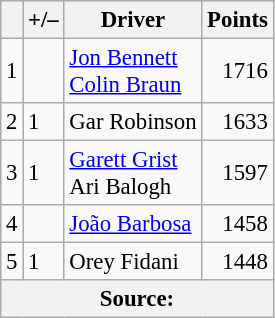<table class="wikitable" style="font-size: 95%;">
<tr>
<th scope="col"></th>
<th scope="col">+/–</th>
<th scope="col">Driver</th>
<th scope="col">Points</th>
</tr>
<tr>
<td align=center>1</td>
<td align="left"></td>
<td> <a href='#'>Jon Bennett</a><br> <a href='#'>Colin Braun</a></td>
<td align=right>1716</td>
</tr>
<tr>
<td align=center>2</td>
<td align="left"> 1</td>
<td> Gar Robinson</td>
<td align=right>1633</td>
</tr>
<tr>
<td align=center>3</td>
<td align="left"> 1</td>
<td> <a href='#'>Garett Grist</a><br> Ari Balogh</td>
<td align=right>1597</td>
</tr>
<tr>
<td align=center>4</td>
<td align="left"></td>
<td> <a href='#'>João Barbosa</a></td>
<td align=right>1458</td>
</tr>
<tr>
<td align=center>5</td>
<td align="left"> 1</td>
<td> Orey Fidani</td>
<td align=right>1448</td>
</tr>
<tr>
<th colspan=5>Source:</th>
</tr>
</table>
